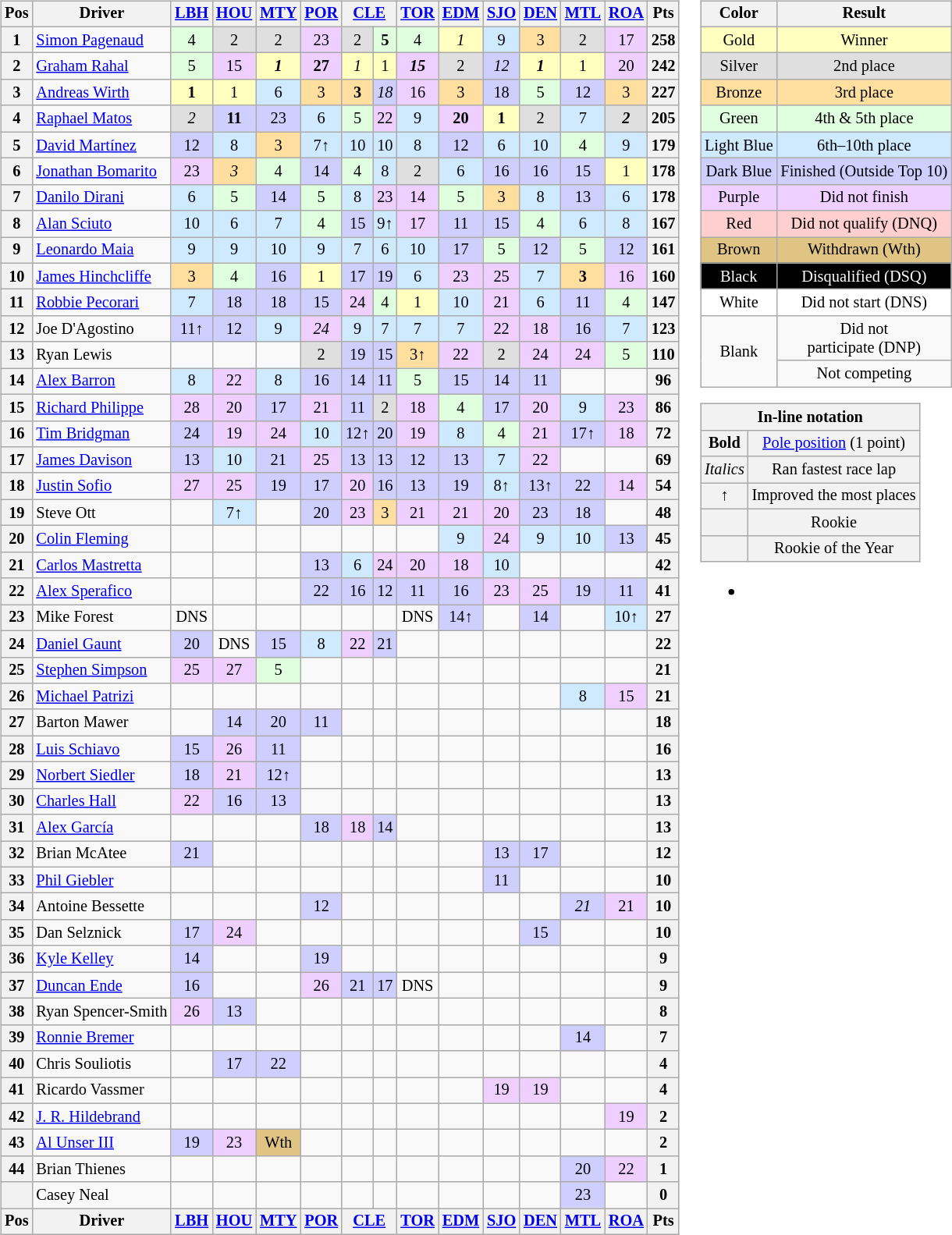<table>
<tr>
<td valign="top"><br><table class="wikitable" style="font-size: 85%; text-align:center;">
<tr valign="top">
<th valign="middle">Pos</th>
<th valign="middle">Driver</th>
<th><a href='#'>LBH</a></th>
<th><a href='#'>HOU</a></th>
<th><a href='#'>MTY</a></th>
<th><a href='#'>POR</a></th>
<th colspan="2"><a href='#'>CLE</a></th>
<th><a href='#'>TOR</a></th>
<th><a href='#'>EDM</a></th>
<th><a href='#'>SJO</a></th>
<th><a href='#'>DEN</a></th>
<th><a href='#'>MTL</a></th>
<th><a href='#'>ROA</a></th>
<th valign="middle">Pts</th>
</tr>
<tr>
<th>1</th>
<td align="left"> <a href='#'>Simon Pagenaud</a> </td>
<td style="background-color:#DFFFDF">4</td>
<td style="background-color:#DFDFDF">2</td>
<td style="background-color:#DFDFDF">2</td>
<td style="background-color:#EFCFFF">23</td>
<td style="background-color:#DFDFDF">2</td>
<td style="background-color:#DFFFDF"><strong>5</strong></td>
<td style="background-color:#DFFFDF">4</td>
<td style="background-color:#FFFFBF"><em>1</em></td>
<td style="background-color:#CFEAFF">9</td>
<td style="background-color:#FFDF9F">3</td>
<td style="background-color:#DFDFDF">2</td>
<td style="background-color:#EFCFFF">17</td>
<th>258</th>
</tr>
<tr>
<th>2</th>
<td align="left"> <a href='#'>Graham Rahal</a> </td>
<td style="background-color:#DFFFDF">5</td>
<td style="background-color:#EFCFFF">15</td>
<td style="background-color:#FFFFBF"><strong><em>1</em></strong></td>
<td style="background-color:#EFCFFF"><strong>27</strong></td>
<td style="background-color:#FFFFBF"><em>1</em></td>
<td style="background-color:#FFFFBF">1</td>
<td style="background-color:#EFCFFF"><strong><em>15</em></strong></td>
<td style="background-color:#DFDFDF">2</td>
<td style="background-color:#CFCFFF"><em>12</em></td>
<td style="background-color:#FFFFBF"><strong><em>1</em></strong></td>
<td style="background-color:#FFFFBF">1</td>
<td style="background-color:#EFCFFF">20</td>
<th>242</th>
</tr>
<tr>
<th>3</th>
<td align="left"> <a href='#'>Andreas Wirth</a></td>
<td style="background-color:#FFFFBF"><strong>1</strong></td>
<td style="background-color:#FFFFBF">1</td>
<td style="background-color:#CFEAFF">6</td>
<td style="background-color:#FFDF9F">3</td>
<td style="background-color:#FFDF9F"><strong>3</strong></td>
<td style="background-color:#CFCFFF"><em>18</em></td>
<td style="background-color:#EFCFFF">16</td>
<td style="background-color:#FFDF9F">3</td>
<td style="background-color:#CFCFFF">18</td>
<td style="background-color:#DFFFDF">5</td>
<td style="background-color:#CFCFFF">12</td>
<td style="background-color:#FFDF9F">3</td>
<th>227</th>
</tr>
<tr>
<th>4</th>
<td align="left"> <a href='#'>Raphael Matos</a> </td>
<td style="background-color:#DFDFDF"><em>2</em></td>
<td style="background-color:#CFCFFF"><strong>11</strong></td>
<td style="background-color:#CFCFFF">23</td>
<td style="background-color:#CFEAFF">6</td>
<td style="background-color:#DFFFDF">5</td>
<td style="background-color:#EFCFFF">22</td>
<td style="background-color:#CFEAFF">9</td>
<td style="background-color:#EFCFFF"><strong>20</strong></td>
<td style="background-color:#FFFFBF"><strong>1</strong></td>
<td style="background-color:#DFDFDF">2</td>
<td style="background-color:#CFEAFF">7</td>
<td style="background-color:#DFDFDF"><strong><em>2</em></strong></td>
<th>205</th>
</tr>
<tr>
<th>5</th>
<td align="left"> <a href='#'>David Martínez</a></td>
<td style="background-color:#CFCFFF">12</td>
<td style="background-color:#CFEAFF">8</td>
<td style="background-color:#FFDF9F">3</td>
<td style="background-color:#CFEAFF">7↑</td>
<td style="background-color:#CFEAFF">10</td>
<td style="background-color:#CFEAFF">10</td>
<td style="background-color:#CFEAFF">8</td>
<td style="background-color:#CFCFFF">12</td>
<td style="background-color:#CFEAFF">6</td>
<td style="background-color:#CFEAFF">10</td>
<td style="background-color:#DFFFDF">4</td>
<td style="background-color:#CFEAFF">9</td>
<th>179</th>
</tr>
<tr>
<th>6</th>
<td align="left"> <a href='#'>Jonathan Bomarito</a></td>
<td style="background-color:#EFCFFF">23</td>
<td style="background-color:#FFDF9F"><em>3</em></td>
<td style="background-color:#DFFFDF">4</td>
<td style="background-color:#CFCFFF">14</td>
<td style="background-color:#DFFFDF">4</td>
<td style="background-color:#CFEAFF">8</td>
<td style="background-color:#DFDFDF">2</td>
<td style="background-color:#CFEAFF">6</td>
<td style="background-color:#CFCFFF">16</td>
<td style="background-color:#CFCFFF">16</td>
<td style="background-color:#CFCFFF">15</td>
<td style="background-color:#FFFFBF">1</td>
<th>178</th>
</tr>
<tr>
<th>7</th>
<td align="left"> <a href='#'>Danilo Dirani</a> </td>
<td style="background-color:#CFEAFF">6</td>
<td style="background-color:#DFFFDF">5</td>
<td style="background-color:#CFCFFF">14</td>
<td style="background-color:#DFFFDF">5</td>
<td style="background-color:#CFEAFF">8</td>
<td style="background-color:#EFCFFF">23</td>
<td style="background-color:#EFCFFF">14</td>
<td style="background-color:#DFFFDF">5</td>
<td style="background-color:#FFDF9F">3</td>
<td style="background-color:#CFEAFF">8</td>
<td style="background-color:#CFCFFF">13</td>
<td style="background-color:#CFEAFF">6</td>
<th>178</th>
</tr>
<tr>
<th>8</th>
<td align="left"> <a href='#'>Alan Sciuto</a> </td>
<td style="background-color:#CFEAFF">10</td>
<td style="background-color:#CFEAFF">6</td>
<td style="background-color:#CFEAFF">7</td>
<td style="background-color:#DFFFDF">4</td>
<td style="background-color:#CFCFFF">15</td>
<td style="background-color:#CFEAFF">9↑</td>
<td style="background-color:#EFCFFF">17</td>
<td style="background-color:#CFCFFF">11</td>
<td style="background-color:#CFCFFF">15</td>
<td style="background-color:#DFFFDF">4</td>
<td style="background-color:#CFEAFF">6</td>
<td style="background-color:#CFEAFF">8</td>
<th>167</th>
</tr>
<tr>
<th>9</th>
<td align="left"> <a href='#'>Leonardo Maia</a> </td>
<td style="background-color:#CFEAFF">9</td>
<td style="background-color:#CFEAFF">9</td>
<td style="background-color:#CFEAFF">10</td>
<td style="background-color:#CFEAFF">9</td>
<td style="background-color:#CFEAFF">7</td>
<td style="background-color:#CFEAFF">6</td>
<td style="background-color:#CFEAFF">10</td>
<td style="background-color:#CFCFFF">17</td>
<td style="background-color:#DFFFDF">5</td>
<td style="background-color:#CFCFFF">12</td>
<td style="background-color:#DFFFDF">5</td>
<td style="background-color:#CFCFFF">12</td>
<th>161</th>
</tr>
<tr>
<th>10</th>
<td align="left"> <a href='#'>James Hinchcliffe</a> </td>
<td style="background-color:#FFDF9F">3</td>
<td style="background-color:#DFFFDF">4</td>
<td style="background-color:#CFCFFF">16</td>
<td style="background-color:#FFFFBF">1</td>
<td style="background-color:#CFCFFF">17</td>
<td style="background-color:#CFCFFF">19</td>
<td style="background-color:#CFEAFF">6</td>
<td style="background-color:#EFCFFF">23</td>
<td style="background-color:#EFCFFF">25</td>
<td style="background-color:#CFEAFF">7</td>
<td style="background-color:#FFDF9F"><strong>3</strong></td>
<td style="background-color:#EFCFFF">16</td>
<th>160</th>
</tr>
<tr>
<th>11</th>
<td align="left"> <a href='#'>Robbie Pecorari</a> </td>
<td style="background-color:#CFEAFF">7</td>
<td style="background-color:#CFCFFF">18</td>
<td style="background-color:#CFCFFF">18</td>
<td style="background-color:#CFCFFF">15</td>
<td style="background-color:#EFCFFF">24</td>
<td style="background-color:#DFFFDF">4</td>
<td style="background-color:#FFFFBF">1</td>
<td style="background-color:#CFEAFF">10</td>
<td style="background-color:#EFCFFF">21</td>
<td style="background-color:#CFEAFF">6</td>
<td style="background-color:#CFCFFF">11</td>
<td style="background-color:#DFFFDF">4</td>
<th>147</th>
</tr>
<tr>
<th>12</th>
<td align="left"> Joe D'Agostino </td>
<td style="background-color:#CFCFFF">11↑</td>
<td style="background-color:#CFCFFF">12</td>
<td style="background-color:#CFEAFF">9</td>
<td style="background-color:#EFCFFF"><em>24</em></td>
<td style="background-color:#CFEAFF">9</td>
<td style="background-color:#CFEAFF">7</td>
<td style="background-color:#CFEAFF">7</td>
<td style="background-color:#CFEAFF">7</td>
<td style="background-color:#EFCFFF">22</td>
<td style="background-color:#EFCFFF">18</td>
<td style="background-color:#CFCFFF">16</td>
<td style="background-color:#CFEAFF">7</td>
<th>123</th>
</tr>
<tr>
<th>13</th>
<td align="left"> Ryan Lewis </td>
<td></td>
<td></td>
<td></td>
<td style="background-color:#DFDFDF">2</td>
<td style="background-color:#CFCFFF">19</td>
<td style="background-color:#CFCFFF">15</td>
<td style="background-color:#FFDF9F">3↑</td>
<td style="background-color:#EFCFFF">22</td>
<td style="background-color:#DFDFDF">2</td>
<td style="background-color:#EFCFFF">24</td>
<td style="background-color:#EFCFFF">24</td>
<td style="background-color:#DFFFDF">5</td>
<th>110</th>
</tr>
<tr>
<th>14</th>
<td align="left"> <a href='#'>Alex Barron</a></td>
<td style="background-color:#CFEAFF">8</td>
<td style="background-color:#EFCFFF">22</td>
<td style="background-color:#CFEAFF">8</td>
<td style="background-color:#CFCFFF">16</td>
<td style="background-color:#CFCFFF">14</td>
<td style="background-color:#CFCFFF">11</td>
<td style="background-color:#DFFFDF">5</td>
<td style="background-color:#CFCFFF">15</td>
<td style="background-color:#CFCFFF">14</td>
<td style="background-color:#CFCFFF">11</td>
<td></td>
<td></td>
<th>96</th>
</tr>
<tr>
<th>15</th>
<td align="left"> <a href='#'>Richard Philippe</a> </td>
<td style="background-color:#EFCFFF">28</td>
<td style="background-color:#EFCFFF">20</td>
<td style="background-color:#CFCFFF">17</td>
<td style="background-color:#EFCFFF">21</td>
<td style="background-color:#CFCFFF">11</td>
<td style="background-color:#DFDFDF">2</td>
<td style="background-color:#EFCFFF">18</td>
<td style="background-color:#DFFFDF">4</td>
<td style="background-color:#CFCFFF">17</td>
<td style="background-color:#EFCFFF">20</td>
<td style="background-color:#CFEAFF">9</td>
<td style="background-color:#EFCFFF">23</td>
<th>86</th>
</tr>
<tr>
<th>16</th>
<td align="left"> <a href='#'>Tim Bridgman</a> </td>
<td style="background-color:#CFCFFF">24</td>
<td style="background-color:#EFCFFF">19</td>
<td style="background-color:#EFCFFF">24</td>
<td style="background-color:#CFEAFF">10</td>
<td style="background-color:#CFCFFF">12↑</td>
<td style="background-color:#CFCFFF">20</td>
<td style="background-color:#EFCFFF">19</td>
<td style="background-color:#CFEAFF">8</td>
<td style="background-color:#DFFFDF">4</td>
<td style="background-color:#EFCFFF">21</td>
<td style="background-color:#CFCFFF">17↑</td>
<td style="background-color:#EFCFFF">18</td>
<th>72</th>
</tr>
<tr>
<th>17</th>
<td align="left"> <a href='#'>James Davison</a> </td>
<td style="background-color:#CFCFFF">13</td>
<td style="background-color:#CFEAFF">10</td>
<td style="background-color:#CFCFFF">21</td>
<td style="background-color:#EFCFFF">25</td>
<td style="background-color:#CFCFFF">13</td>
<td style="background-color:#CFCFFF">13</td>
<td style="background-color:#CFCFFF">12</td>
<td style="background-color:#CFCFFF">13</td>
<td style="background-color:#CFEAFF">7</td>
<td style="background-color:#EFCFFF">22</td>
<td></td>
<td></td>
<th>69</th>
</tr>
<tr>
<th>18</th>
<td align="left"> <a href='#'>Justin Sofio</a></td>
<td style="background-color:#EFCFFF">27</td>
<td style="background-color:#EFCFFF">25</td>
<td style="background-color:#CFCFFF">19</td>
<td style="background-color:#CFCFFF">17</td>
<td style="background-color:#EFCFFF">20</td>
<td style="background-color:#CFCFFF">16</td>
<td style="background-color:#CFCFFF">13</td>
<td style="background-color:#CFCFFF">19</td>
<td style="background-color:#CFEAFF">8↑</td>
<td style="background-color:#CFCFFF">13↑</td>
<td style="background-color:#CFCFFF">22</td>
<td style="background-color:#EFCFFF">14</td>
<th>54</th>
</tr>
<tr>
<th>19</th>
<td align="left"> Steve Ott </td>
<td></td>
<td style="background-color:#CFEAFF">7↑</td>
<td></td>
<td style="background-color:#CFCFFF">20</td>
<td style="background-color:#EFCFFF">23</td>
<td style="background-color:#FFDF9F">3</td>
<td style="background-color:#EFCFFF">21</td>
<td style="background-color:#EFCFFF">21</td>
<td style="background-color:#EFCFFF">20</td>
<td style="background-color:#CFCFFF">23</td>
<td style="background-color:#CFCFFF">18</td>
<td></td>
<th>48</th>
</tr>
<tr>
<th>20</th>
<td align="left"> <a href='#'>Colin Fleming</a> </td>
<td></td>
<td></td>
<td></td>
<td></td>
<td></td>
<td></td>
<td></td>
<td style="background-color:#CFEAFF">9</td>
<td style="background-color:#EFCFFF">24</td>
<td style="background-color:#CFEAFF">9</td>
<td style="background-color:#CFEAFF">10</td>
<td style="background-color:#CFCFFF">13</td>
<th>45</th>
</tr>
<tr>
<th>21</th>
<td align="left"> <a href='#'>Carlos Mastretta</a> </td>
<td></td>
<td></td>
<td></td>
<td style="background-color:#CFCFFF">13</td>
<td style="background-color:#CFEAFF">6</td>
<td style="background-color:#EFCFFF">24</td>
<td style="background-color:#EFCFFF">20</td>
<td style="background-color:#EFCFFF">18</td>
<td style="background-color:#CFEAFF">10</td>
<td></td>
<td></td>
<td></td>
<th>42</th>
</tr>
<tr>
<th>22</th>
<td align="left"> <a href='#'>Alex Sperafico</a> </td>
<td></td>
<td></td>
<td></td>
<td style="background-color:#CFCFFF">22</td>
<td style="background-color:#CFCFFF">16</td>
<td style="background-color:#CFCFFF">12</td>
<td style="background-color:#CFCFFF">11</td>
<td style="background-color:#CFCFFF">16</td>
<td style="background-color:#EFCFFF">23</td>
<td style="background-color:#EFCFFF">25</td>
<td style="background-color:#CFCFFF">19</td>
<td style="background-color:#CFCFFF">11</td>
<th>41</th>
</tr>
<tr>
<th>23</th>
<td align="left"> Mike Forest </td>
<td>DNS</td>
<td></td>
<td></td>
<td></td>
<td></td>
<td></td>
<td>DNS</td>
<td style="background-color:#CFCFFF">14↑</td>
<td></td>
<td style="background-color:#CFCFFF">14</td>
<td></td>
<td style="background-color:#CFEAFF">10↑</td>
<th>27</th>
</tr>
<tr>
<th>24</th>
<td align="left"> <a href='#'>Daniel Gaunt</a> </td>
<td style="background-color:#CFCFFF">20</td>
<td>DNS</td>
<td style="background-color:#CFCFFF">15</td>
<td style="background-color:#CFEAFF">8</td>
<td style="background-color:#EFCFFF">22</td>
<td style="background-color:#CFCFFF">21</td>
<td></td>
<td></td>
<td></td>
<td></td>
<td></td>
<td></td>
<th>22</th>
</tr>
<tr>
<th>25</th>
<td align="left"> <a href='#'>Stephen Simpson</a> </td>
<td style="background-color:#EFCFFF">25</td>
<td style="background-color:#EFCFFF">27</td>
<td style="background-color:#DFFFDF">5</td>
<td></td>
<td></td>
<td></td>
<td></td>
<td></td>
<td></td>
<td></td>
<td></td>
<td></td>
<th>21</th>
</tr>
<tr>
<th>26</th>
<td align="left"> <a href='#'>Michael Patrizi</a> </td>
<td></td>
<td></td>
<td></td>
<td></td>
<td></td>
<td></td>
<td></td>
<td></td>
<td></td>
<td></td>
<td style="background-color:#CFEAFF">8</td>
<td style="background-color:#EFCFFF">15</td>
<th>21</th>
</tr>
<tr>
<th>27</th>
<td align="left"> Barton Mawer </td>
<td></td>
<td style="background-color:#CFCFFF">14</td>
<td style="background-color:#CFCFFF">20</td>
<td style="background-color:#CFCFFF">11</td>
<td></td>
<td></td>
<td></td>
<td></td>
<td></td>
<td></td>
<td></td>
<td></td>
<th>18</th>
</tr>
<tr>
<th>28</th>
<td align="left"> <a href='#'>Luis Schiavo</a> </td>
<td style="background-color:#CFCFFF">15</td>
<td style="background-color:#EFCFFF">26</td>
<td style="background-color:#CFCFFF">11</td>
<td></td>
<td></td>
<td></td>
<td></td>
<td></td>
<td></td>
<td></td>
<td></td>
<td></td>
<th>16</th>
</tr>
<tr>
<th>29</th>
<td align="left"> <a href='#'>Norbert Siedler</a> </td>
<td style="background-color:#CFCFFF">18</td>
<td style="background-color:#EFCFFF">21</td>
<td style="background-color:#CFCFFF">12↑</td>
<td></td>
<td></td>
<td></td>
<td></td>
<td></td>
<td></td>
<td></td>
<td></td>
<td></td>
<th>13</th>
</tr>
<tr>
<th>30</th>
<td align="left"> <a href='#'>Charles Hall</a></td>
<td style="background-color:#EFCFFF">22</td>
<td style="background-color:#CFCFFF">16</td>
<td style="background-color:#CFCFFF">13</td>
<td></td>
<td></td>
<td></td>
<td></td>
<td></td>
<td></td>
<td></td>
<td></td>
<td></td>
<th>13</th>
</tr>
<tr>
<th>31</th>
<td align="left"> <a href='#'>Alex García</a></td>
<td></td>
<td></td>
<td></td>
<td style="background-color:#CFCFFF">18</td>
<td style="background-color:#EFCFFF">18</td>
<td style="background-color:#CFCFFF">14</td>
<td></td>
<td></td>
<td></td>
<td></td>
<td></td>
<td></td>
<th>13</th>
</tr>
<tr>
<th>32</th>
<td align="left"> Brian McAtee</td>
<td style="background-color:#CFCFFF">21</td>
<td></td>
<td></td>
<td></td>
<td></td>
<td></td>
<td></td>
<td></td>
<td style="background-color:#CFCFFF">13</td>
<td style="background-color:#CFCFFF">17</td>
<td></td>
<td></td>
<th>12</th>
</tr>
<tr>
<th>33</th>
<td align="left"> <a href='#'>Phil Giebler</a> </td>
<td></td>
<td></td>
<td></td>
<td></td>
<td></td>
<td></td>
<td></td>
<td></td>
<td style="background-color:#CFCFFF">11</td>
<td></td>
<td></td>
<td></td>
<th>10</th>
</tr>
<tr>
<th>34</th>
<td align="left"> Antoine Bessette</td>
<td></td>
<td></td>
<td></td>
<td style="background-color:#CFCFFF">12</td>
<td></td>
<td></td>
<td></td>
<td></td>
<td></td>
<td></td>
<td style="background-color:#CFCFFF"><em>21</em></td>
<td style="background-color:#EFCFFF">21</td>
<th>10</th>
</tr>
<tr>
<th>35</th>
<td align="left"> Dan Selznick</td>
<td style="background-color:#CFCFFF">17</td>
<td style="background-color:#EFCFFF">24</td>
<td></td>
<td></td>
<td></td>
<td></td>
<td></td>
<td></td>
<td></td>
<td style="background-color:#CFCFFF">15</td>
<td></td>
<td></td>
<th>10</th>
</tr>
<tr>
<th>36</th>
<td align="left"> <a href='#'>Kyle Kelley</a></td>
<td style="background-color:#CFCFFF">14</td>
<td></td>
<td></td>
<td style="background-color:#CFCFFF">19</td>
<td></td>
<td></td>
<td></td>
<td></td>
<td></td>
<td></td>
<td></td>
<td></td>
<th>9</th>
</tr>
<tr>
<th>37</th>
<td align="left"> <a href='#'>Duncan Ende</a> </td>
<td style="background-color:#CFCFFF">16</td>
<td></td>
<td></td>
<td style="background-color:#EFCFFF">26</td>
<td style="background-color:#CFCFFF">21</td>
<td style="background-color:#CFCFFF">17</td>
<td>DNS</td>
<td></td>
<td></td>
<td></td>
<td></td>
<td></td>
<th>9</th>
</tr>
<tr>
<th>38</th>
<td align="left"> Ryan Spencer-Smith </td>
<td style="background-color:#EFCFFF">26</td>
<td style="background-color:#CFCFFF">13</td>
<td></td>
<td></td>
<td></td>
<td></td>
<td></td>
<td></td>
<td></td>
<td></td>
<td></td>
<td></td>
<th>8</th>
</tr>
<tr>
<th>39</th>
<td align="left"> <a href='#'>Ronnie Bremer</a></td>
<td></td>
<td></td>
<td></td>
<td></td>
<td></td>
<td></td>
<td></td>
<td></td>
<td></td>
<td></td>
<td style="background-color:#CFCFFF">14</td>
<td></td>
<th>7</th>
</tr>
<tr>
<th>40</th>
<td align="left"> Chris Souliotis</td>
<td></td>
<td style="background-color:#CFCFFF">17</td>
<td style="background-color:#CFCFFF">22</td>
<td></td>
<td></td>
<td></td>
<td></td>
<td></td>
<td></td>
<td></td>
<td></td>
<td></td>
<th>4</th>
</tr>
<tr>
<th>41</th>
<td align="left"> Ricardo Vassmer </td>
<td></td>
<td></td>
<td></td>
<td></td>
<td></td>
<td></td>
<td></td>
<td></td>
<td style="background-color:#EFCFFF">19</td>
<td style="background-color:#EFCFFF">19</td>
<td></td>
<td></td>
<th>4</th>
</tr>
<tr>
<th>42</th>
<td align="left"> <a href='#'>J. R. Hildebrand</a> </td>
<td></td>
<td></td>
<td></td>
<td></td>
<td></td>
<td></td>
<td></td>
<td></td>
<td></td>
<td></td>
<td></td>
<td style="background-color:#EFCFFF">19</td>
<th>2</th>
</tr>
<tr>
<th>43</th>
<td align="left"> <a href='#'>Al Unser III</a></td>
<td style="background-color:#CFCFFF">19</td>
<td style="background-color:#EFCFFF">23</td>
<td style="background-color:#DFC484">Wth</td>
<td></td>
<td></td>
<td></td>
<td></td>
<td></td>
<td></td>
<td></td>
<td></td>
<td></td>
<th>2</th>
</tr>
<tr>
<th>44</th>
<td align="left"> Brian Thienes </td>
<td></td>
<td></td>
<td></td>
<td></td>
<td></td>
<td></td>
<td></td>
<td></td>
<td></td>
<td></td>
<td style="background-color:#CFCFFF">20</td>
<td style="background-color:#EFCFFF">22</td>
<th>1</th>
</tr>
<tr>
<th></th>
<td align="left"> Casey Neal </td>
<td></td>
<td></td>
<td></td>
<td></td>
<td></td>
<td></td>
<td></td>
<td></td>
<td></td>
<td></td>
<td style="background-color:#CFCFFF">23</td>
<td></td>
<th>0</th>
</tr>
<tr valign="top">
<th valign="middle">Pos</th>
<th valign="middle">Driver</th>
<th><a href='#'>LBH</a></th>
<th><a href='#'>HOU</a></th>
<th><a href='#'>MTY</a></th>
<th><a href='#'>POR</a></th>
<th colspan="2"><a href='#'>CLE</a></th>
<th><a href='#'>TOR</a></th>
<th><a href='#'>EDM</a></th>
<th><a href='#'>SJO</a></th>
<th><a href='#'>DEN</a></th>
<th><a href='#'>MTL</a></th>
<th><a href='#'>ROA</a></th>
<th valign="middle">Pts</th>
</tr>
</table>
</td>
<td valign="top"><br><table class="wikitable" style="margin-right:0; font-size:85%; text-align:center;">
<tr>
<th>Color</th>
<th>Result</th>
</tr>
<tr style="background:#FFFFBF;">
<td>Gold</td>
<td>Winner</td>
</tr>
<tr style="background:#DFDFDF;">
<td>Silver</td>
<td>2nd place</td>
</tr>
<tr style="background:#FFDF9F;">
<td>Bronze</td>
<td>3rd place</td>
</tr>
<tr style="background:#DFFFDF;">
<td>Green</td>
<td>4th & 5th place</td>
</tr>
<tr style="background:#CFEAFF;">
<td>Light Blue</td>
<td>6th–10th place</td>
</tr>
<tr style="background:#CFCFFF;">
<td>Dark Blue</td>
<td>Finished (Outside Top 10)</td>
</tr>
<tr style="background:#EFCFFF;">
<td>Purple</td>
<td>Did not finish</td>
</tr>
<tr style="background:#FFCFCF;">
<td>Red</td>
<td>Did not qualify (DNQ)</td>
</tr>
<tr style="background:#DFC484;">
<td>Brown</td>
<td>Withdrawn (Wth)</td>
</tr>
<tr style="background:#000000; color:white;">
<td>Black</td>
<td>Disqualified (DSQ)</td>
</tr>
<tr style="background:#FFFFFF;">
<td>White</td>
<td>Did not start (DNS)</td>
</tr>
<tr>
<td rowspan="2">Blank</td>
<td>Did not<br>participate (DNP)</td>
</tr>
<tr>
<td>Not competing</td>
</tr>
</table>
<table class="wikitable" style="margin-right:0; font-size:85%; text-align:center;">
<tr>
<td colspan="2" align="center" style="background:#F2F2F2;"><strong>In-line notation</strong></td>
</tr>
<tr>
<td align="center" style="background:#F2F2F2;"><strong>Bold</strong></td>
<td align="center" style="background:#F2F2F2;"><a href='#'>Pole position</a> (1 point)</td>
</tr>
<tr>
<td align="center" style="background:#F2F2F2;"><em>Italics</em></td>
<td align="center" style="background:#F2F2F2;">Ran fastest race lap</td>
</tr>
<tr>
<td align="center" style="background:#F2F2F2;">↑</td>
<td align="center" style="background:#F2F2F2;">Improved the most places</td>
</tr>
<tr>
<td align="center" style="background:#F2F2F2;"></td>
<td align="center" style="background:#F2F2F2;">Rookie</td>
</tr>
<tr>
<td align="center" style="background:#F2F2F2;"></td>
<td align="center" style="background:#F2F2F2;">Rookie of the Year</td>
</tr>
</table>
<ul><li></li></ul></td>
</tr>
</table>
